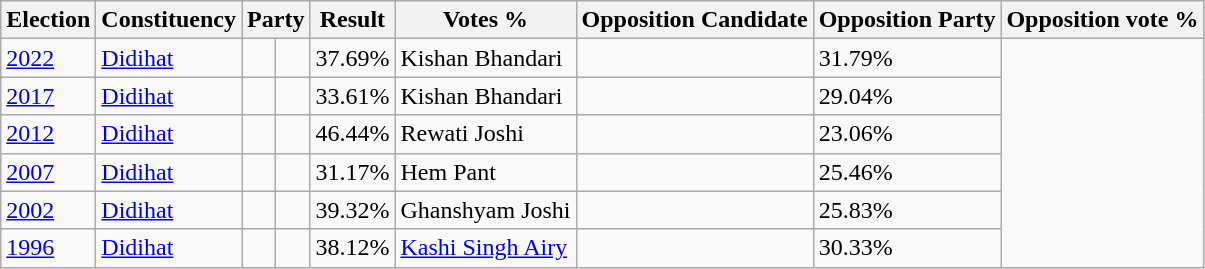<table class="wikitable sortable">
<tr>
<th>Election</th>
<th>Constituency</th>
<th colspan="2">Party</th>
<th>Result</th>
<th>Votes %</th>
<th>Opposition Candidate</th>
<th colspan="2">Opposition Party</th>
<th>Opposition vote %</th>
</tr>
<tr>
<td><a href='#'>2022</a></td>
<td><a href='#'>Didihat</a></td>
<td></td>
<td></td>
<td>37.69%</td>
<td>Kishan Bhandari</td>
<td></td>
<td>31.79%</td>
</tr>
<tr>
<td><a href='#'>2017</a></td>
<td><a href='#'>Didihat</a></td>
<td></td>
<td></td>
<td>33.61%</td>
<td>Kishan Bhandari</td>
<td></td>
<td>29.04%</td>
</tr>
<tr>
<td><a href='#'>2012</a></td>
<td><a href='#'>Didihat</a></td>
<td></td>
<td></td>
<td>46.44%</td>
<td>Rewati Joshi</td>
<td></td>
<td>23.06%</td>
</tr>
<tr>
<td><a href='#'>2007</a></td>
<td><a href='#'>Didihat</a></td>
<td></td>
<td></td>
<td>31.17%</td>
<td>Hem Pant</td>
<td></td>
<td>25.46%</td>
</tr>
<tr>
<td><a href='#'>2002</a></td>
<td><a href='#'>Didihat</a></td>
<td></td>
<td></td>
<td>39.32%</td>
<td>Ghanshyam Joshi</td>
<td></td>
<td>25.83%</td>
</tr>
<tr>
<td><a href='#'>1996</a></td>
<td><a href='#'>Didihat</a></td>
<td></td>
<td></td>
<td>38.12%</td>
<td><a href='#'>Kashi Singh Airy</a></td>
<td></td>
<td>30.33%</td>
</tr>
</table>
